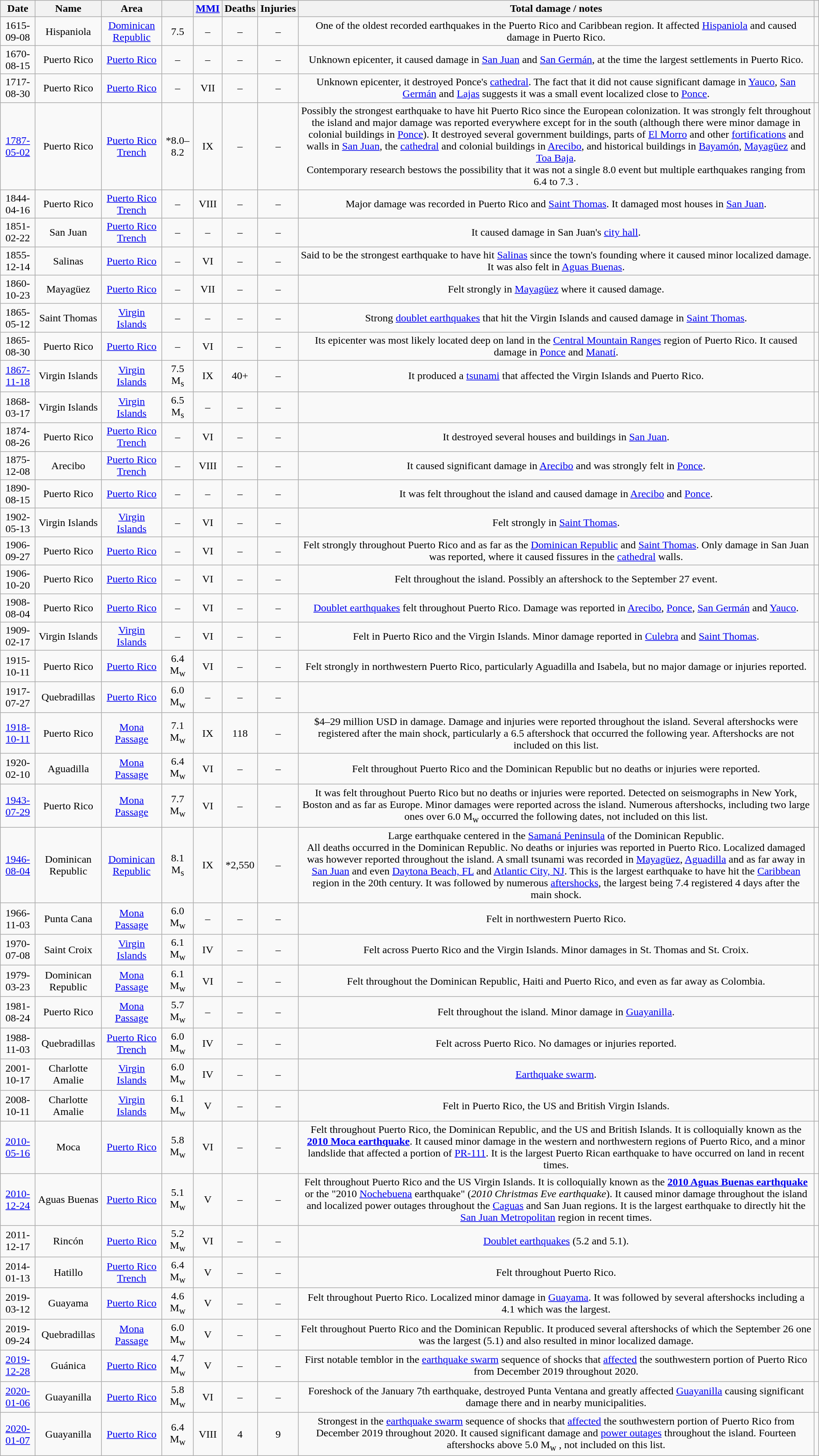<table class="wikitable sortable" style="text-align: center;">
<tr>
<th>Date</th>
<th>Name</th>
<th>Area</th>
<th></th>
<th><a href='#'>MMI</a></th>
<th data-sort-type="number">Deaths</th>
<th data-sort-type="number">Injuries</th>
<th scope="col" class="unsortable">Total damage / notes</th>
<th scope="col" class="unsortable"></th>
</tr>
<tr>
<td>1615-09-08</td>
<td>Hispaniola</td>
<td><a href='#'>Dominican Republic</a></td>
<td>7.5 </td>
<td>–</td>
<td>–</td>
<td>–</td>
<td>One of the oldest recorded earthquakes in the Puerto Rico and Caribbean region. It affected <a href='#'>Hispaniola</a> and caused damage in Puerto Rico.</td>
<td></td>
</tr>
<tr>
<td>1670-08-15</td>
<td>Puerto Rico</td>
<td><a href='#'>Puerto Rico</a></td>
<td>–</td>
<td>–</td>
<td>–</td>
<td>–</td>
<td>Unknown epicenter, it caused damage in <a href='#'>San Juan</a> and <a href='#'>San Germán</a>, at the time the largest settlements in Puerto Rico.</td>
<td></td>
</tr>
<tr>
<td>1717-08-30</td>
<td>Puerto Rico</td>
<td><a href='#'>Puerto Rico</a></td>
<td>–</td>
<td>VII</td>
<td>–</td>
<td>–</td>
<td>Unknown epicenter, it destroyed Ponce's <a href='#'>cathedral</a>. The fact that it did not cause significant damage in <a href='#'>Yauco</a>, <a href='#'>San Germán</a> and <a href='#'>Lajas</a> suggests it was a small event localized close to <a href='#'>Ponce</a>.</td>
<td></td>
</tr>
<tr>
<td><a href='#'>1787-05-02</a></td>
<td>Puerto Rico</td>
<td><a href='#'>Puerto Rico Trench</a></td>
<td>*8.0–8.2 </td>
<td>IX</td>
<td>–</td>
<td>–</td>
<td>Possibly the strongest earthquake to have hit Puerto Rico since the European colonization. It was strongly felt throughout the island and major damage was reported everywhere except for in the south (although there were minor damage in colonial buildings in <a href='#'>Ponce</a>). It destroyed several government buildings, parts of <a href='#'>El Morro</a> and other <a href='#'>fortifications</a> and walls in <a href='#'>San Juan</a>, the <a href='#'>cathedral</a> and colonial buildings in <a href='#'>Arecibo</a>, and historical buildings in <a href='#'>Bayamón</a>, <a href='#'>Mayagüez</a> and <a href='#'>Toa Baja</a>.<br>Contemporary research bestows the possibility that it was not a single 8.0 event but multiple earthquakes ranging from 6.4 to 7.3 .</td>
<td></td>
</tr>
<tr>
<td>1844-04-16</td>
<td>Puerto Rico</td>
<td><a href='#'>Puerto Rico Trench</a></td>
<td>–</td>
<td>VIII</td>
<td>–</td>
<td>–</td>
<td>Major damage was recorded in Puerto Rico and <a href='#'>Saint Thomas</a>. It damaged most houses in <a href='#'>San Juan</a>.</td>
<td></td>
</tr>
<tr>
<td>1851-02-22</td>
<td>San Juan</td>
<td><a href='#'>Puerto Rico Trench</a></td>
<td>–</td>
<td>–</td>
<td>–</td>
<td>–</td>
<td>It caused damage in San Juan's <a href='#'>city hall</a>.</td>
<td></td>
</tr>
<tr>
<td>1855-12-14</td>
<td>Salinas</td>
<td><a href='#'>Puerto Rico</a></td>
<td>–</td>
<td>VI</td>
<td>–</td>
<td>–</td>
<td>Said to be the strongest earthquake to have hit <a href='#'>Salinas</a> since the town's founding where it caused minor localized damage. It was also felt in <a href='#'>Aguas Buenas</a>.</td>
<td></td>
</tr>
<tr>
<td>1860-10-23</td>
<td>Mayagüez</td>
<td><a href='#'>Puerto Rico</a></td>
<td>–</td>
<td>VII</td>
<td>–</td>
<td>–</td>
<td>Felt strongly in <a href='#'>Mayagüez</a> where it caused damage.</td>
<td></td>
</tr>
<tr>
<td>1865-05-12</td>
<td>Saint Thomas</td>
<td><a href='#'>Virgin Islands</a></td>
<td>–</td>
<td>–</td>
<td>–</td>
<td>–</td>
<td>Strong <a href='#'>doublet earthquakes</a> that hit the Virgin Islands and caused damage in <a href='#'>Saint Thomas</a>.</td>
<td></td>
</tr>
<tr>
<td>1865-08-30</td>
<td>Puerto Rico</td>
<td><a href='#'>Puerto Rico</a></td>
<td>–</td>
<td>VI</td>
<td>–</td>
<td>–</td>
<td>Its epicenter was most likely located deep on land in the <a href='#'>Central Mountain Ranges</a> region of Puerto Rico. It caused damage in <a href='#'>Ponce</a> and <a href='#'>Manatí</a>.</td>
<td></td>
</tr>
<tr>
<td><a href='#'>1867-11-18</a></td>
<td>Virgin Islands</td>
<td><a href='#'>Virgin Islands</a></td>
<td>7.5 M<sub>s</sub></td>
<td>IX</td>
<td>40+</td>
<td>–</td>
<td>It produced a <a href='#'>tsunami</a> that affected the Virgin Islands and Puerto Rico.</td>
<td></td>
</tr>
<tr>
<td>1868-03-17</td>
<td>Virgin Islands</td>
<td><a href='#'>Virgin Islands</a></td>
<td>6.5 M<sub>s</sub></td>
<td>–</td>
<td>–</td>
<td>–</td>
<td></td>
<td></td>
</tr>
<tr>
<td>1874-08-26</td>
<td>Puerto Rico</td>
<td><a href='#'>Puerto Rico Trench</a></td>
<td>–</td>
<td>VI</td>
<td>–</td>
<td>–</td>
<td>It destroyed several houses and buildings in <a href='#'>San Juan</a>.</td>
<td></td>
</tr>
<tr>
<td>1875-12-08</td>
<td>Arecibo</td>
<td><a href='#'>Puerto Rico Trench</a></td>
<td>–</td>
<td>VIII</td>
<td>–</td>
<td>–</td>
<td>It caused significant damage in <a href='#'>Arecibo</a> and was strongly felt in <a href='#'>Ponce</a>.</td>
<td></td>
</tr>
<tr>
<td>1890-08-15</td>
<td>Puerto Rico</td>
<td><a href='#'>Puerto Rico</a></td>
<td>–</td>
<td>–</td>
<td>–</td>
<td>–</td>
<td>It was felt throughout the island and caused damage in <a href='#'>Arecibo</a> and <a href='#'>Ponce</a>.</td>
<td></td>
</tr>
<tr>
<td>1902-05-13</td>
<td>Virgin Islands</td>
<td><a href='#'>Virgin Islands</a></td>
<td>–</td>
<td>VI</td>
<td>–</td>
<td>–</td>
<td>Felt strongly in <a href='#'>Saint Thomas</a>.</td>
<td></td>
</tr>
<tr>
<td>1906-09-27</td>
<td>Puerto Rico</td>
<td><a href='#'>Puerto Rico</a></td>
<td>–</td>
<td>VI</td>
<td>–</td>
<td>–</td>
<td>Felt strongly throughout Puerto Rico and as far as the <a href='#'>Dominican Republic</a> and <a href='#'>Saint Thomas</a>. Only damage in San Juan was reported, where it caused fissures in the <a href='#'>cathedral</a> walls.</td>
<td></td>
</tr>
<tr>
<td>1906-10-20</td>
<td>Puerto Rico</td>
<td><a href='#'>Puerto Rico</a></td>
<td>–</td>
<td>VI</td>
<td>–</td>
<td>–</td>
<td>Felt throughout the island. Possibly an aftershock to the September 27 event.</td>
<td></td>
</tr>
<tr>
<td>1908-08-04</td>
<td>Puerto Rico</td>
<td><a href='#'>Puerto Rico</a></td>
<td>–</td>
<td>VI</td>
<td>–</td>
<td>–</td>
<td><a href='#'>Doublet earthquakes</a> felt throughout Puerto Rico. Damage was reported in <a href='#'>Arecibo</a>, <a href='#'>Ponce</a>, <a href='#'>San Germán</a> and <a href='#'>Yauco</a>.</td>
<td></td>
</tr>
<tr>
<td>1909-02-17</td>
<td>Virgin Islands</td>
<td><a href='#'>Virgin Islands</a></td>
<td>–</td>
<td>VI</td>
<td>–</td>
<td>–</td>
<td>Felt in Puerto Rico and the Virgin Islands. Minor damage reported in <a href='#'>Culebra</a> and <a href='#'>Saint Thomas</a>.</td>
<td></td>
</tr>
<tr>
<td>1915-10-11</td>
<td>Puerto Rico</td>
<td><a href='#'>Puerto Rico</a></td>
<td>6.4 M<sub>w</sub></td>
<td>VI</td>
<td>–</td>
<td>–</td>
<td>Felt strongly in northwestern Puerto Rico, particularly Aguadilla and Isabela, but no major damage or injuries reported.</td>
<td></td>
</tr>
<tr>
<td>1917-07-27</td>
<td>Quebradillas</td>
<td><a href='#'>Puerto Rico</a></td>
<td>6.0 M<sub>w</sub></td>
<td>–</td>
<td>–</td>
<td>–</td>
<td></td>
<td></td>
</tr>
<tr>
<td><a href='#'>1918-10-11</a></td>
<td>Puerto Rico</td>
<td><a href='#'>Mona Passage</a></td>
<td>7.1 M<sub>w</sub></td>
<td>IX</td>
<td>118</td>
<td>–</td>
<td>$4–29 million USD in damage. Damage and injuries were reported throughout the island. Several aftershocks were registered after the main shock, particularly a 6.5 aftershock that occurred the following year. Aftershocks are not included on this list.</td>
<td></td>
</tr>
<tr>
<td>1920-02-10</td>
<td>Aguadilla</td>
<td><a href='#'>Mona Passage</a></td>
<td>6.4 M<sub>w</sub></td>
<td>VI</td>
<td>–</td>
<td>–</td>
<td>Felt throughout Puerto Rico and the Dominican Republic but no deaths or injuries were reported.</td>
<td></td>
</tr>
<tr>
<td><a href='#'>1943-07-29</a></td>
<td>Puerto Rico</td>
<td><a href='#'>Mona Passage</a></td>
<td>7.7 M<sub>w</sub></td>
<td>VI</td>
<td>–</td>
<td>–</td>
<td>It was felt throughout Puerto Rico but no deaths or injuries were reported. Detected on seismographs in New York, Boston and as far as Europe. Minor damages were reported across the island. Numerous aftershocks, including two large ones over 6.0 M<sub>w</sub> occurred the following dates, not included on this list.</td>
<td></td>
</tr>
<tr>
<td><a href='#'>1946-08-04</a></td>
<td>Dominican Republic</td>
<td><a href='#'>Dominican Republic</a></td>
<td>8.1 M<sub>s</sub></td>
<td>IX</td>
<td>*2,550</td>
<td>–</td>
<td>Large earthquake centered in the <a href='#'>Samaná Peninsula</a> of the Dominican Republic.<br>All deaths occurred in the Dominican Republic. No deaths or injuries was reported in Puerto Rico. Localized damaged was however reported throughout the island. A small tsunami was recorded in <a href='#'>Mayagüez</a>, <a href='#'>Aguadilla</a> and as far away in <a href='#'>San Juan</a> and even <a href='#'>Daytona Beach, FL</a> and <a href='#'>Atlantic City, NJ</a>. This is the largest earthquake to have hit the <a href='#'>Caribbean</a> region in the 20th century. It was followed by numerous <a href='#'>aftershocks</a>, the largest being 7.4 registered 4 days after the main shock.</td>
<td></td>
</tr>
<tr>
<td>1966-11-03</td>
<td>Punta Cana</td>
<td><a href='#'>Mona Passage</a></td>
<td>6.0 M<sub>w</sub></td>
<td>–</td>
<td>–</td>
<td>–</td>
<td>Felt in northwestern Puerto Rico.</td>
<td></td>
</tr>
<tr>
<td>1970-07-08</td>
<td>Saint Croix</td>
<td><a href='#'>Virgin Islands</a></td>
<td>6.1 M<sub>w</sub></td>
<td>IV</td>
<td>–</td>
<td>–</td>
<td>Felt across Puerto Rico and the Virgin Islands. Minor damages in St. Thomas and St. Croix.</td>
<td></td>
</tr>
<tr>
<td>1979-03-23</td>
<td>Dominican Republic</td>
<td><a href='#'>Mona Passage</a></td>
<td>6.1 M<sub>w</sub></td>
<td>VI</td>
<td>–</td>
<td>–</td>
<td>Felt throughout the Dominican Republic, Haiti and Puerto Rico, and even as far away as Colombia.</td>
<td></td>
</tr>
<tr>
<td>1981-08-24</td>
<td>Puerto Rico</td>
<td><a href='#'>Mona Passage</a></td>
<td>5.7 M<sub>w</sub></td>
<td>–</td>
<td>–</td>
<td>–</td>
<td>Felt throughout the island. Minor damage in <a href='#'>Guayanilla</a>.</td>
<td></td>
</tr>
<tr>
<td>1988-11-03</td>
<td>Quebradillas</td>
<td><a href='#'>Puerto Rico Trench</a></td>
<td>6.0 M<sub>w</sub></td>
<td>IV</td>
<td>–</td>
<td>–</td>
<td>Felt across Puerto Rico. No damages or injuries reported.</td>
<td></td>
</tr>
<tr>
<td>2001-10-17</td>
<td>Charlotte Amalie</td>
<td><a href='#'>Virgin Islands</a></td>
<td>6.0 M<sub>w</sub></td>
<td>IV</td>
<td>–</td>
<td>–</td>
<td><a href='#'>Earthquake swarm</a>.</td>
<td></td>
</tr>
<tr>
<td>2008-10-11</td>
<td>Charlotte Amalie</td>
<td><a href='#'>Virgin Islands</a></td>
<td>6.1 M<sub>w</sub></td>
<td>V</td>
<td>–</td>
<td>–</td>
<td>Felt in Puerto Rico, the US and British Virgin Islands.</td>
<td></td>
</tr>
<tr>
<td><a href='#'>2010-05-16</a></td>
<td>Moca</td>
<td><a href='#'>Puerto Rico</a></td>
<td>5.8 M<sub>w</sub></td>
<td>VI</td>
<td>–</td>
<td>–</td>
<td>Felt throughout Puerto Rico, the Dominican Republic, and the US and British Islands. It is colloquially known as the <strong><a href='#'>2010 Moca earthquake</a></strong>. It caused minor damage in the western and northwestern regions of Puerto Rico, and a minor landslide that affected a portion of <a href='#'>PR-111</a>. It is the largest Puerto Rican earthquake to have occurred on land in recent times.</td>
<td></td>
</tr>
<tr>
<td><a href='#'>2010-12-24</a></td>
<td>Aguas Buenas</td>
<td><a href='#'>Puerto Rico</a></td>
<td>5.1 M<sub>w</sub></td>
<td>V</td>
<td>–</td>
<td>–</td>
<td>Felt throughout Puerto Rico and the US Virgin Islands. It is colloquially known as the <strong><a href='#'>2010 Aguas Buenas earthquake</a></strong> or the "2010 <a href='#'>Nochebuena</a> earthquake" (<em>2010 Christmas Eve earthquake</em>). It caused minor damage throughout the island and localized power outages throughout the <a href='#'>Caguas</a> and San Juan regions. It is the largest earthquake to directly hit the <a href='#'>San Juan Metropolitan</a> region in recent times.</td>
<td></td>
</tr>
<tr>
<td>2011-12-17</td>
<td>Rincón</td>
<td><a href='#'>Puerto Rico</a></td>
<td>5.2 M<sub>w</sub></td>
<td>VI</td>
<td>–</td>
<td>–</td>
<td><a href='#'>Doublet earthquakes</a> (5.2 and 5.1).</td>
<td></td>
</tr>
<tr>
<td>2014-01-13</td>
<td>Hatillo</td>
<td><a href='#'>Puerto Rico Trench</a></td>
<td>6.4 M<sub>w</sub></td>
<td>V</td>
<td>–</td>
<td>–</td>
<td>Felt throughout Puerto Rico.</td>
<td></td>
</tr>
<tr>
<td>2019-03-12</td>
<td>Guayama</td>
<td><a href='#'>Puerto Rico</a></td>
<td>4.6 M<sub>w</sub></td>
<td>V</td>
<td>–</td>
<td>–</td>
<td>Felt throughout Puerto Rico. Localized minor damage in <a href='#'>Guayama</a>. It was followed by several aftershocks including a 4.1 which was the largest.</td>
<td></td>
</tr>
<tr>
<td>2019-09-24</td>
<td>Quebradillas</td>
<td><a href='#'>Mona Passage</a></td>
<td>6.0 M<sub>w</sub></td>
<td>V</td>
<td>–</td>
<td>–</td>
<td>Felt throughout Puerto Rico and the Dominican Republic. It produced several aftershocks of which the September 26 one was the largest (5.1) and also resulted in minor localized damage.</td>
<td></td>
</tr>
<tr>
<td><a href='#'>2019-12-28</a></td>
<td>Guánica</td>
<td><a href='#'>Puerto Rico</a></td>
<td>4.7 M<sub>w</sub></td>
<td>V</td>
<td>–</td>
<td>–</td>
<td>First notable temblor in the <a href='#'>earthquake swarm</a> sequence of shocks that <a href='#'>affected</a> the southwestern portion of Puerto Rico from December 2019 throughout 2020.</td>
<td></td>
</tr>
<tr>
<td><a href='#'>2020-01-06</a></td>
<td>Guayanilla</td>
<td><a href='#'>Puerto Rico</a></td>
<td>5.8 M<sub>w</sub></td>
<td>VI</td>
<td>–</td>
<td>–</td>
<td>Foreshock of the January 7th earthquake, destroyed Punta Ventana and greatly affected <a href='#'>Guayanilla</a> causing significant damage there and in nearby municipalities.</td>
<td></td>
</tr>
<tr>
<td><a href='#'>2020-01-07</a></td>
<td>Guayanilla</td>
<td><a href='#'>Puerto Rico</a></td>
<td>6.4 M<sub>w</sub></td>
<td>VIII</td>
<td>4</td>
<td>9</td>
<td>Strongest in the <a href='#'>earthquake swarm</a> sequence of shocks that <a href='#'>affected</a> the southwestern portion of Puerto Rico from December 2019 throughout 2020. It caused significant damage and <a href='#'>power outages</a> throughout the island. Fourteen aftershocks above 5.0 M<sub>w</sub> , not included on this list.</td>
<td></td>
</tr>
</table>
